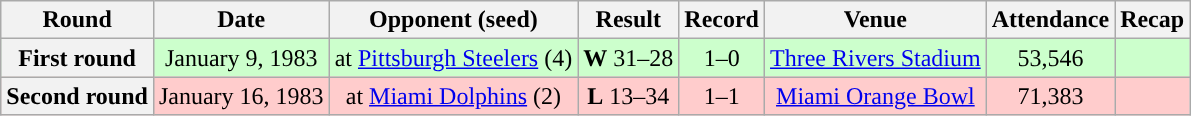<table class="wikitable" style="text-align:center">
<tr>
<th>Round</th>
<th>Date</th>
<th>Opponent (seed)</th>
<th>Result</th>
<th>Record</th>
<th>Venue</th>
<th>Attendance</th>
<th>Recap</th>
</tr>
<tr style="background:#cfc">
<th>First round</th>
<td>January 9, 1983</td>
<td>at <a href='#'>Pittsburgh Steelers</a> (4)</td>
<td><strong>W</strong> 31–28</td>
<td>1–0</td>
<td><a href='#'>Three Rivers Stadium</a></td>
<td>53,546</td>
<td></td>
</tr>
<tr style="background:#fcc">
<th>Second round</th>
<td>January 16, 1983</td>
<td>at <a href='#'>Miami Dolphins</a> (2)</td>
<td><strong>L</strong> 13–34</td>
<td>1–1</td>
<td><a href='#'>Miami Orange Bowl</a></td>
<td>71,383</td>
<td></td>
</tr>
</table>
